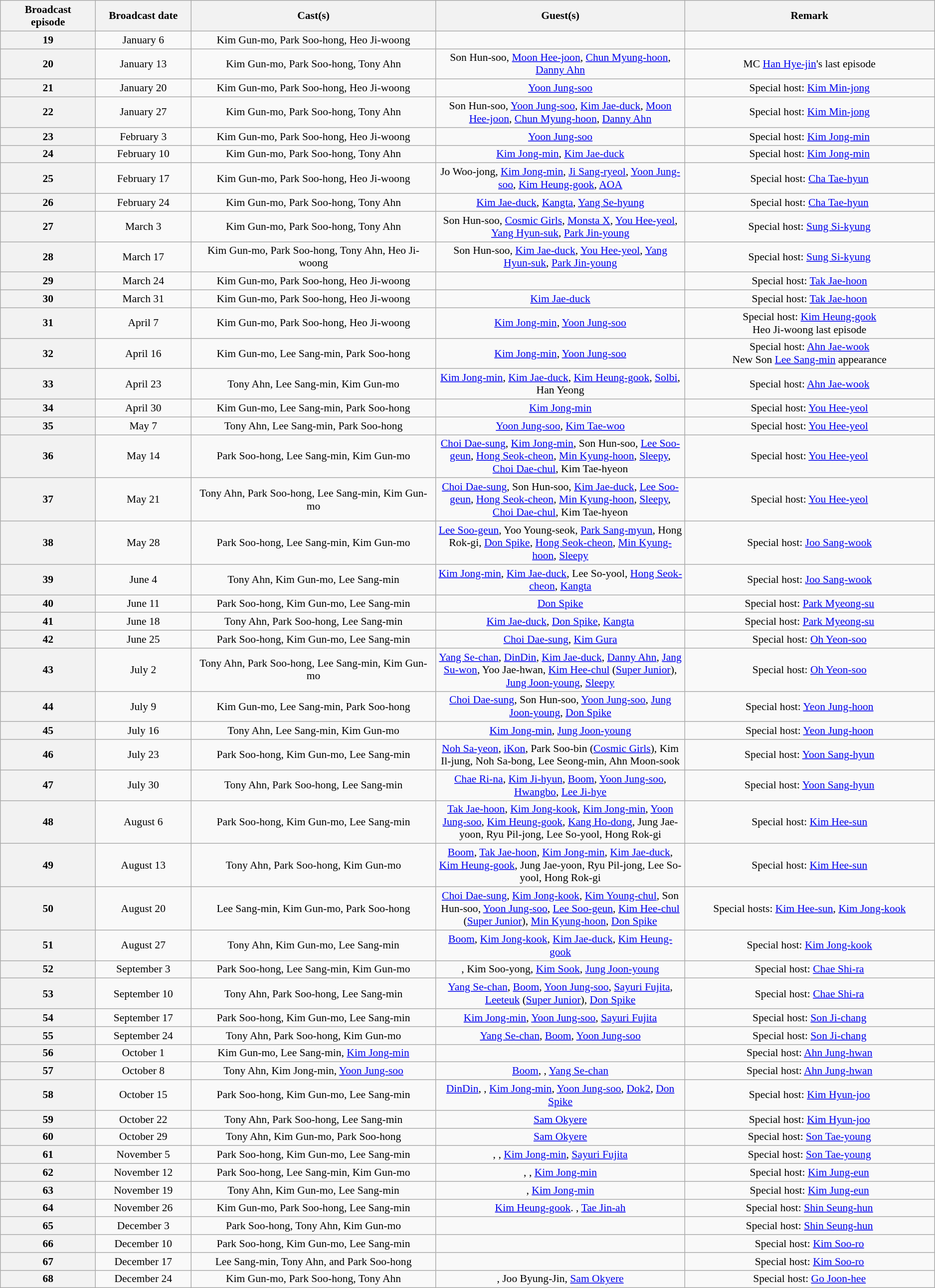<table class="wikitable" style="text-align: center; font-size: 90%;">
<tr>
<th style="width: 10em;">Broadcast<br>episode</th>
<th style="width: 10em;">Broadcast date</th>
<th style="width: 30em;">Cast(s)</th>
<th style="width: 30em;">Guest(s)</th>
<th style="width: 30em;">Remark</th>
</tr>
<tr>
<th>19</th>
<td>January 6</td>
<td>Kim Gun-mo, Park Soo-hong, Heo Ji-woong</td>
<td></td>
<td></td>
</tr>
<tr>
<th>20</th>
<td>January 13</td>
<td>Kim Gun-mo, Park Soo-hong, Tony Ahn</td>
<td>Son Hun-soo, <a href='#'>Moon Hee-joon</a>, <a href='#'>Chun Myung-hoon</a>, <a href='#'>Danny Ahn</a></td>
<td>MC <a href='#'>Han Hye-jin</a>'s last episode</td>
</tr>
<tr>
<th>21</th>
<td>January 20</td>
<td>Kim Gun-mo, Park Soo-hong, Heo Ji-woong</td>
<td><a href='#'>Yoon Jung-soo</a></td>
<td>Special host: <a href='#'>Kim Min-jong</a></td>
</tr>
<tr>
<th>22</th>
<td>January 27</td>
<td>Kim Gun-mo, Park Soo-hong, Tony Ahn</td>
<td>Son Hun-soo, <a href='#'>Yoon Jung-soo</a>, <a href='#'>Kim Jae-duck</a>, <a href='#'>Moon Hee-joon</a>, <a href='#'>Chun Myung-hoon</a>, <a href='#'>Danny Ahn</a></td>
<td>Special host: <a href='#'>Kim Min-jong</a></td>
</tr>
<tr>
<th>23</th>
<td>February 3</td>
<td>Kim Gun-mo, Park Soo-hong, Heo Ji-woong</td>
<td><a href='#'>Yoon Jung-soo</a></td>
<td>Special host: <a href='#'>Kim Jong-min</a></td>
</tr>
<tr>
<th>24</th>
<td>February 10</td>
<td>Kim Gun-mo, Park Soo-hong, Tony Ahn</td>
<td><a href='#'>Kim Jong-min</a>, <a href='#'>Kim Jae-duck</a></td>
<td>Special host: <a href='#'>Kim Jong-min</a></td>
</tr>
<tr>
<th>25</th>
<td>February 17</td>
<td>Kim Gun-mo, Park Soo-hong, Heo Ji-woong</td>
<td>Jo Woo-jong, <a href='#'>Kim Jong-min</a>, <a href='#'>Ji Sang-ryeol</a>, <a href='#'>Yoon Jung-soo</a>, <a href='#'>Kim Heung-gook</a>, <a href='#'>AOA</a></td>
<td>Special host: <a href='#'>Cha Tae-hyun</a></td>
</tr>
<tr>
<th>26</th>
<td>February 24</td>
<td>Kim Gun-mo, Park Soo-hong, Tony Ahn</td>
<td><a href='#'>Kim Jae-duck</a>, <a href='#'>Kangta</a>, <a href='#'>Yang Se-hyung</a></td>
<td>Special host: <a href='#'>Cha Tae-hyun</a></td>
</tr>
<tr>
<th>27</th>
<td>March 3</td>
<td>Kim Gun-mo, Park Soo-hong, Tony Ahn</td>
<td>Son Hun-soo, <a href='#'>Cosmic Girls</a>, <a href='#'>Monsta X</a>, <a href='#'>You Hee-yeol</a>, <a href='#'>Yang Hyun-suk</a>, <a href='#'>Park Jin-young</a></td>
<td>Special host: <a href='#'>Sung Si-kyung</a></td>
</tr>
<tr>
<th>28</th>
<td>March 17</td>
<td>Kim Gun-mo, Park Soo-hong, Tony Ahn, Heo Ji-woong</td>
<td>Son Hun-soo, <a href='#'>Kim Jae-duck</a>, <a href='#'>You Hee-yeol</a>, <a href='#'>Yang Hyun-suk</a>, <a href='#'>Park Jin-young</a></td>
<td>Special host: <a href='#'>Sung Si-kyung</a></td>
</tr>
<tr>
<th>29</th>
<td>March 24</td>
<td>Kim Gun-mo, Park Soo-hong, Heo Ji-woong</td>
<td></td>
<td>Special host: <a href='#'>Tak Jae-hoon</a></td>
</tr>
<tr>
<th>30</th>
<td>March 31</td>
<td>Kim Gun-mo, Park Soo-hong, Heo Ji-woong</td>
<td><a href='#'>Kim Jae-duck</a></td>
<td>Special host: <a href='#'>Tak Jae-hoon</a></td>
</tr>
<tr>
<th>31</th>
<td>April 7</td>
<td>Kim Gun-mo, Park Soo-hong, Heo Ji-woong</td>
<td><a href='#'>Kim Jong-min</a>, <a href='#'>Yoon Jung-soo</a></td>
<td>Special host: <a href='#'>Kim Heung-gook</a><br>Heo Ji-woong last episode</td>
</tr>
<tr>
<th>32</th>
<td>April 16</td>
<td>Kim Gun-mo, Lee Sang-min, Park Soo-hong</td>
<td><a href='#'>Kim Jong-min</a>, <a href='#'>Yoon Jung-soo</a></td>
<td>Special host: <a href='#'>Ahn Jae-wook</a><br>New Son <a href='#'>Lee Sang-min</a> appearance</td>
</tr>
<tr>
<th>33</th>
<td>April 23</td>
<td>Tony Ahn, Lee Sang-min, Kim Gun-mo</td>
<td><a href='#'>Kim Jong-min</a>, <a href='#'>Kim Jae-duck</a>, <a href='#'>Kim Heung-gook</a>, <a href='#'>Solbi</a>, Han Yeong</td>
<td>Special host: <a href='#'>Ahn Jae-wook</a></td>
</tr>
<tr>
<th>34</th>
<td>April 30</td>
<td>Kim Gun-mo, Lee Sang-min, Park Soo-hong</td>
<td><a href='#'>Kim Jong-min</a></td>
<td>Special host: <a href='#'>You Hee-yeol</a></td>
</tr>
<tr>
<th>35</th>
<td>May 7</td>
<td>Tony Ahn, Lee Sang-min, Park Soo-hong</td>
<td><a href='#'>Yoon Jung-soo</a>, <a href='#'>Kim Tae-woo</a></td>
<td>Special host: <a href='#'>You Hee-yeol</a></td>
</tr>
<tr>
<th>36</th>
<td>May 14</td>
<td>Park Soo-hong, Lee Sang-min, Kim Gun-mo</td>
<td><a href='#'>Choi Dae-sung</a>, <a href='#'>Kim Jong-min</a>, Son Hun-soo, <a href='#'>Lee Soo-geun</a>, <a href='#'>Hong Seok-cheon</a>, <a href='#'>Min Kyung-hoon</a>, <a href='#'>Sleepy</a>, <a href='#'>Choi Dae-chul</a>, Kim Tae-hyeon</td>
<td>Special host: <a href='#'>You Hee-yeol</a></td>
</tr>
<tr>
<th>37</th>
<td>May 21</td>
<td>Tony Ahn, Park Soo-hong, Lee Sang-min, Kim Gun-mo</td>
<td><a href='#'>Choi Dae-sung</a>, Son Hun-soo, <a href='#'>Kim Jae-duck</a>, <a href='#'>Lee Soo-geun</a>, <a href='#'>Hong Seok-cheon</a>, <a href='#'>Min Kyung-hoon</a>, <a href='#'>Sleepy</a>, <a href='#'>Choi Dae-chul</a>, Kim Tae-hyeon</td>
<td>Special host: <a href='#'>You Hee-yeol</a></td>
</tr>
<tr>
<th>38</th>
<td>May 28</td>
<td>Park Soo-hong, Lee Sang-min, Kim Gun-mo</td>
<td><a href='#'>Lee Soo-geun</a>, Yoo Young-seok, <a href='#'>Park Sang-myun</a>, Hong Rok-gi, <a href='#'>Don Spike</a>, <a href='#'>Hong Seok-cheon</a>, <a href='#'>Min Kyung-hoon</a>, <a href='#'>Sleepy</a></td>
<td>Special host: <a href='#'>Joo Sang-wook</a></td>
</tr>
<tr>
<th>39</th>
<td>June 4</td>
<td>Tony Ahn, Kim Gun-mo, Lee Sang-min</td>
<td><a href='#'>Kim Jong-min</a>, <a href='#'>Kim Jae-duck</a>, Lee So-yool, <a href='#'>Hong Seok-cheon</a>, <a href='#'>Kangta</a></td>
<td>Special host: <a href='#'>Joo Sang-wook</a></td>
</tr>
<tr>
<th>40</th>
<td>June 11</td>
<td>Park Soo-hong, Kim Gun-mo, Lee Sang-min</td>
<td><a href='#'>Don Spike</a></td>
<td>Special host: <a href='#'>Park Myeong-su</a></td>
</tr>
<tr>
<th>41</th>
<td>June 18</td>
<td>Tony Ahn, Park Soo-hong, Lee Sang-min</td>
<td><a href='#'>Kim Jae-duck</a>, <a href='#'>Don Spike</a>, <a href='#'>Kangta</a></td>
<td>Special host: <a href='#'>Park Myeong-su</a></td>
</tr>
<tr>
<th>42</th>
<td>June 25</td>
<td>Park Soo-hong, Kim Gun-mo, Lee Sang-min</td>
<td><a href='#'>Choi Dae-sung</a>, <a href='#'>Kim Gura</a></td>
<td>Special host: <a href='#'>Oh Yeon-soo</a></td>
</tr>
<tr>
<th>43</th>
<td>July 2</td>
<td>Tony Ahn, Park Soo-hong, Lee Sang-min, Kim Gun-mo</td>
<td><a href='#'>Yang Se-chan</a>, <a href='#'>DinDin</a>, <a href='#'>Kim Jae-duck</a>, <a href='#'>Danny Ahn</a>, <a href='#'>Jang Su-won</a>, Yoo Jae-hwan, <a href='#'>Kim Hee-chul</a> (<a href='#'>Super Junior</a>), <a href='#'>Jung Joon-young</a>, <a href='#'>Sleepy</a></td>
<td>Special host: <a href='#'>Oh Yeon-soo</a></td>
</tr>
<tr>
<th>44</th>
<td>July 9</td>
<td>Kim Gun-mo, Lee Sang-min, Park Soo-hong</td>
<td><a href='#'>Choi Dae-sung</a>, Son Hun-soo, <a href='#'>Yoon Jung-soo</a>, <a href='#'>Jung Joon-young</a>, <a href='#'>Don Spike</a></td>
<td>Special host: <a href='#'>Yeon Jung-hoon</a></td>
</tr>
<tr>
<th>45</th>
<td>July 16</td>
<td>Tony Ahn, Lee Sang-min, Kim Gun-mo</td>
<td><a href='#'>Kim Jong-min</a>, <a href='#'>Jung Joon-young</a></td>
<td>Special host: <a href='#'>Yeon Jung-hoon</a></td>
</tr>
<tr>
<th>46</th>
<td>July 23</td>
<td>Park Soo-hong, Kim Gun-mo, Lee Sang-min</td>
<td><a href='#'>Noh Sa-yeon</a>, <a href='#'>iKon</a>, Park Soo-bin (<a href='#'>Cosmic Girls</a>), Kim Il-jung, Noh Sa-bong, Lee Seong-min, Ahn Moon-sook</td>
<td>Special host: <a href='#'>Yoon Sang-hyun</a></td>
</tr>
<tr>
<th>47</th>
<td>July 30</td>
<td>Tony Ahn, Park Soo-hong, Lee Sang-min</td>
<td><a href='#'>Chae Ri-na</a>, <a href='#'>Kim Ji-hyun</a>, <a href='#'>Boom</a>, <a href='#'>Yoon Jung-soo</a>, <a href='#'>Hwangbo</a>, <a href='#'>Lee Ji-hye</a></td>
<td>Special host: <a href='#'>Yoon Sang-hyun</a></td>
</tr>
<tr>
<th>48</th>
<td>August 6</td>
<td>Park Soo-hong, Kim Gun-mo, Lee Sang-min</td>
<td><a href='#'>Tak Jae-hoon</a>, <a href='#'>Kim Jong-kook</a>, <a href='#'>Kim Jong-min</a>, <a href='#'>Yoon Jung-soo</a>, <a href='#'>Kim Heung-gook</a>, <a href='#'>Kang Ho-dong</a>, Jung Jae-yoon, Ryu Pil-jong, Lee So-yool, Hong Rok-gi</td>
<td>Special host: <a href='#'>Kim Hee-sun</a></td>
</tr>
<tr>
<th>49</th>
<td>August 13</td>
<td>Tony Ahn, Park Soo-hong, Kim Gun-mo</td>
<td><a href='#'>Boom</a>, <a href='#'>Tak Jae-hoon</a>, <a href='#'>Kim Jong-min</a>, <a href='#'>Kim Jae-duck</a>, <a href='#'>Kim Heung-gook</a>, Jung Jae-yoon, Ryu Pil-jong, Lee So-yool, Hong Rok-gi</td>
<td>Special host: <a href='#'>Kim Hee-sun</a></td>
</tr>
<tr>
<th>50</th>
<td>August 20</td>
<td>Lee Sang-min, Kim Gun-mo, Park Soo-hong</td>
<td><a href='#'>Choi Dae-sung</a>, <a href='#'>Kim Jong-kook</a>, <a href='#'>Kim Young-chul</a>, Son Hun-soo, <a href='#'>Yoon Jung-soo</a>, <a href='#'>Lee Soo-geun</a>, <a href='#'>Kim Hee-chul</a> (<a href='#'>Super Junior</a>), <a href='#'>Min Kyung-hoon</a>, <a href='#'>Don Spike</a></td>
<td>Special hosts: <a href='#'>Kim Hee-sun</a>, <a href='#'>Kim Jong-kook</a></td>
</tr>
<tr>
<th>51</th>
<td>August 27</td>
<td>Tony Ahn, Kim Gun-mo, Lee Sang-min</td>
<td><a href='#'>Boom</a>, <a href='#'>Kim Jong-kook</a>, <a href='#'>Kim Jae-duck</a>, <a href='#'>Kim Heung-gook</a></td>
<td>Special host: <a href='#'>Kim Jong-kook</a></td>
</tr>
<tr>
<th>52</th>
<td>September 3</td>
<td>Park Soo-hong, Lee Sang-min, Kim Gun-mo</td>
<td>, Kim Soo-yong, <a href='#'>Kim Sook</a>, <a href='#'>Jung Joon-young</a></td>
<td>Special host: <a href='#'>Chae Shi-ra</a></td>
</tr>
<tr>
<th>53</th>
<td>September 10</td>
<td>Tony Ahn, Park Soo-hong, Lee Sang-min</td>
<td><a href='#'>Yang Se-chan</a>, <a href='#'>Boom</a>, <a href='#'>Yoon Jung-soo</a>, <a href='#'>Sayuri Fujita</a>, <a href='#'>Leeteuk</a> (<a href='#'>Super Junior</a>), <a href='#'>Don Spike</a></td>
<td>Special host: <a href='#'>Chae Shi-ra</a></td>
</tr>
<tr>
<th>54</th>
<td>September 17</td>
<td>Park Soo-hong, Kim Gun-mo, Lee Sang-min</td>
<td><a href='#'>Kim Jong-min</a>, <a href='#'>Yoon Jung-soo</a>, <a href='#'>Sayuri Fujita</a></td>
<td>Special host: <a href='#'>Son Ji-chang</a></td>
</tr>
<tr>
<th>55</th>
<td>September 24</td>
<td>Tony Ahn, Park Soo-hong, Kim Gun-mo</td>
<td><a href='#'>Yang Se-chan</a>, <a href='#'>Boom</a>, <a href='#'>Yoon Jung-soo</a></td>
<td>Special host: <a href='#'>Son Ji-chang</a></td>
</tr>
<tr>
<th>56</th>
<td>October 1</td>
<td>Kim Gun-mo, Lee Sang-min, <a href='#'>Kim Jong-min</a></td>
<td></td>
<td>Special host: <a href='#'>Ahn Jung-hwan</a></td>
</tr>
<tr>
<th>57</th>
<td>October 8</td>
<td>Tony Ahn, Kim Jong-min, <a href='#'>Yoon Jung-soo</a></td>
<td><a href='#'>Boom</a>, , <a href='#'>Yang Se-chan</a></td>
<td>Special host: <a href='#'>Ahn Jung-hwan</a></td>
</tr>
<tr>
<th>58</th>
<td>October 15</td>
<td>Park Soo-hong, Kim Gun-mo, Lee Sang-min</td>
<td><a href='#'>DinDin</a>, , <a href='#'>Kim Jong-min</a>, <a href='#'>Yoon Jung-soo</a>, <a href='#'>Dok2</a>, <a href='#'>Don Spike</a></td>
<td>Special host: <a href='#'>Kim Hyun-joo</a></td>
</tr>
<tr>
<th>59</th>
<td>October 22</td>
<td>Tony Ahn, Park Soo-hong, Lee Sang-min</td>
<td><a href='#'>Sam Okyere</a></td>
<td>Special host: <a href='#'>Kim Hyun-joo</a></td>
</tr>
<tr>
<th>60</th>
<td>October 29</td>
<td>Tony Ahn, Kim Gun-mo, Park Soo-hong</td>
<td><a href='#'>Sam Okyere</a></td>
<td>Special host: <a href='#'>Son Tae-young</a></td>
</tr>
<tr>
<th>61</th>
<td>November 5</td>
<td>Park Soo-hong, Kim Gun-mo, Lee Sang-min</td>
<td>, , <a href='#'>Kim Jong-min</a>, <a href='#'>Sayuri Fujita</a></td>
<td>Special host: <a href='#'>Son Tae-young</a></td>
</tr>
<tr>
<th>62</th>
<td>November 12</td>
<td>Park Soo-hong, Lee Sang-min, Kim Gun-mo</td>
<td>, , <a href='#'>Kim Jong-min</a></td>
<td>Special host: <a href='#'>Kim Jung-eun</a></td>
</tr>
<tr>
<th>63</th>
<td>November 19</td>
<td>Tony Ahn, Kim Gun-mo, Lee Sang-min</td>
<td>, <a href='#'>Kim Jong-min</a></td>
<td>Special host: <a href='#'>Kim Jung-eun</a></td>
</tr>
<tr>
<th>64</th>
<td>November 26</td>
<td>Kim Gun-mo, Park Soo-hong, Lee Sang-min</td>
<td><a href='#'>Kim Heung-gook</a>. , <a href='#'>Tae Jin-ah</a></td>
<td>Special host: <a href='#'>Shin Seung-hun</a></td>
</tr>
<tr>
<th>65</th>
<td>December 3</td>
<td>Park Soo-hong, Tony Ahn, Kim Gun-mo</td>
<td></td>
<td>Special host: <a href='#'>Shin Seung-hun</a></td>
</tr>
<tr>
<th>66</th>
<td>December 10</td>
<td>Park Soo-hong, Kim Gun-mo, Lee Sang-min</td>
<td></td>
<td>Special host: <a href='#'>Kim Soo-ro</a></td>
</tr>
<tr>
<th>67</th>
<td>December 17</td>
<td>Lee Sang-min, Tony Ahn, and Park Soo-hong</td>
<td></td>
<td>Special host: <a href='#'>Kim Soo-ro</a></td>
</tr>
<tr>
<th>68</th>
<td>December 24</td>
<td>Kim Gun-mo, Park Soo-hong, Tony Ahn</td>
<td>, Joo Byung-Jin, <a href='#'>Sam Okyere</a></td>
<td>Special host: <a href='#'>Go Joon-hee</a></td>
</tr>
</table>
